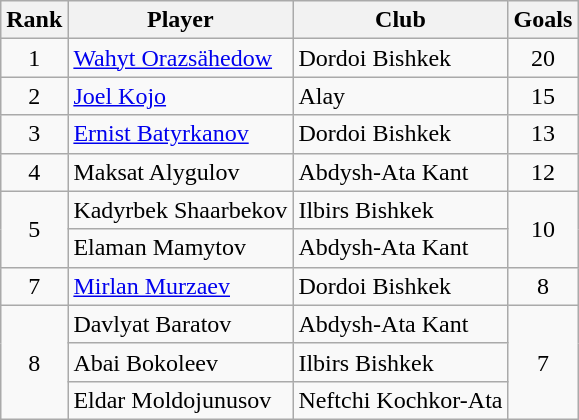<table class="wikitable" style="text-align:center">
<tr>
<th>Rank</th>
<th>Player</th>
<th>Club</th>
<th>Goals</th>
</tr>
<tr>
<td rowspan="1">1</td>
<td align="left"> <a href='#'>Wahyt Orazsähedow</a></td>
<td align="left">Dordoi Bishkek</td>
<td rowspan="1">20</td>
</tr>
<tr>
<td rowspan="1">2</td>
<td align="left"> <a href='#'>Joel Kojo</a></td>
<td align="left">Alay</td>
<td rowspan="1">15</td>
</tr>
<tr>
<td rowspan="1">3</td>
<td align="left"> <a href='#'>Ernist Batyrkanov</a></td>
<td align="left">Dordoi Bishkek</td>
<td rowspan="1">13</td>
</tr>
<tr>
<td rowspan="1">4</td>
<td align="left"> Maksat Alygulov</td>
<td align="left">Abdysh-Ata Kant</td>
<td rowspan="1">12</td>
</tr>
<tr>
<td rowspan="2">5</td>
<td align="left"> Kadyrbek Shaarbekov</td>
<td align="left">Ilbirs Bishkek</td>
<td rowspan="2">10</td>
</tr>
<tr>
<td align="left"> Elaman Mamytov</td>
<td align="left">Abdysh-Ata Kant</td>
</tr>
<tr>
<td rowspan="1">7</td>
<td align="left"> <a href='#'>Mirlan Murzaev</a></td>
<td align="left">Dordoi Bishkek</td>
<td rowspan="1">8</td>
</tr>
<tr>
<td rowspan="3">8</td>
<td align="left"> Davlyat Baratov</td>
<td align="left">Abdysh-Ata Kant</td>
<td rowspan="3">7</td>
</tr>
<tr>
<td align="left"> Abai Bokoleev</td>
<td align="left">Ilbirs Bishkek</td>
</tr>
<tr>
<td align="left"> Eldar Moldojunusov</td>
<td align="left">Neftchi Kochkor-Ata</td>
</tr>
</table>
